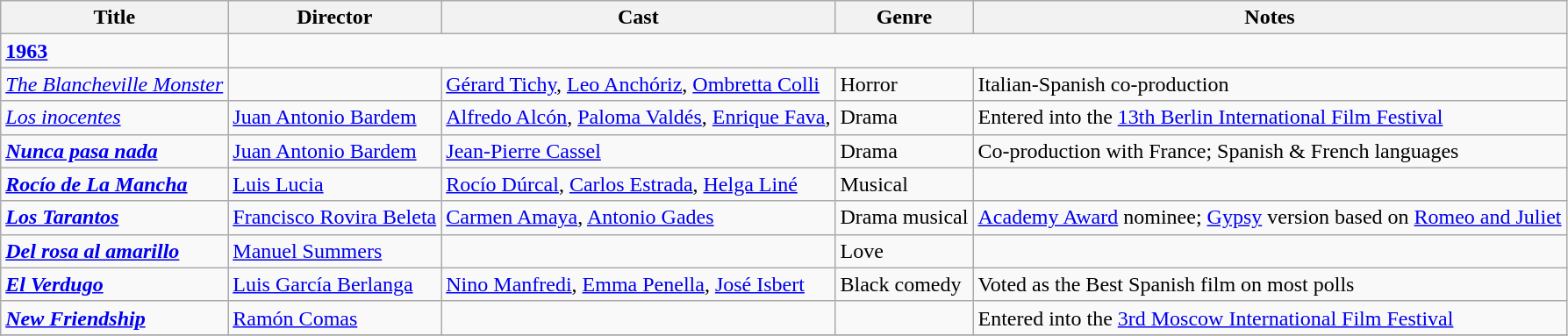<table class="wikitable">
<tr>
<th>Title</th>
<th>Director</th>
<th>Cast</th>
<th>Genre</th>
<th>Notes</th>
</tr>
<tr>
<td><strong><a href='#'>1963</a></strong></td>
</tr>
<tr>
<td><em><a href='#'>The Blancheville Monster</a></em></td>
<td></td>
<td><a href='#'>Gérard Tichy</a>, <a href='#'>Leo Anchóriz</a>, <a href='#'>Ombretta Colli</a></td>
<td>Horror</td>
<td>Italian-Spanish co-production</td>
</tr>
<tr>
<td><em><a href='#'>Los inocentes</a></em></td>
<td><a href='#'>Juan Antonio Bardem</a></td>
<td><a href='#'>Alfredo Alcón</a>, <a href='#'>Paloma Valdés</a>, <a href='#'>Enrique Fava</a>,</td>
<td>Drama</td>
<td>Entered into the <a href='#'>13th Berlin International Film Festival</a></td>
</tr>
<tr>
<td><strong><em><a href='#'>Nunca pasa nada</a></em></strong></td>
<td><a href='#'>Juan Antonio Bardem</a></td>
<td><a href='#'>Jean-Pierre Cassel</a></td>
<td>Drama</td>
<td>Co-production with France; Spanish & French languages</td>
</tr>
<tr>
<td><strong><em><a href='#'>Rocío de La Mancha</a></em></strong></td>
<td><a href='#'>Luis Lucia</a></td>
<td><a href='#'>Rocío Dúrcal</a>, <a href='#'>Carlos Estrada</a>, <a href='#'>Helga Liné</a></td>
<td>Musical</td>
<td></td>
</tr>
<tr>
<td><strong><em><a href='#'>Los Tarantos</a></em></strong></td>
<td><a href='#'>Francisco Rovira Beleta</a></td>
<td><a href='#'>Carmen Amaya</a>, <a href='#'>Antonio Gades</a></td>
<td>Drama musical</td>
<td><a href='#'>Academy Award</a> nominee; <a href='#'>Gypsy</a> version based on <a href='#'>Romeo and Juliet</a></td>
</tr>
<tr>
<td><strong><em><a href='#'>Del rosa al amarillo</a></em></strong></td>
<td><a href='#'>Manuel Summers</a></td>
<td></td>
<td>Love</td>
<td></td>
</tr>
<tr>
<td><strong><em><a href='#'>El Verdugo</a></em></strong></td>
<td><a href='#'>Luis García Berlanga</a></td>
<td><a href='#'>Nino Manfredi</a>, <a href='#'>Emma Penella</a>, <a href='#'>José Isbert</a></td>
<td>Black comedy</td>
<td>Voted as the Best Spanish film on most polls</td>
</tr>
<tr>
<td><strong><em><a href='#'>New Friendship</a></em></strong></td>
<td><a href='#'>Ramón Comas</a></td>
<td></td>
<td></td>
<td>Entered into the <a href='#'>3rd Moscow International Film Festival</a></td>
</tr>
<tr>
</tr>
</table>
